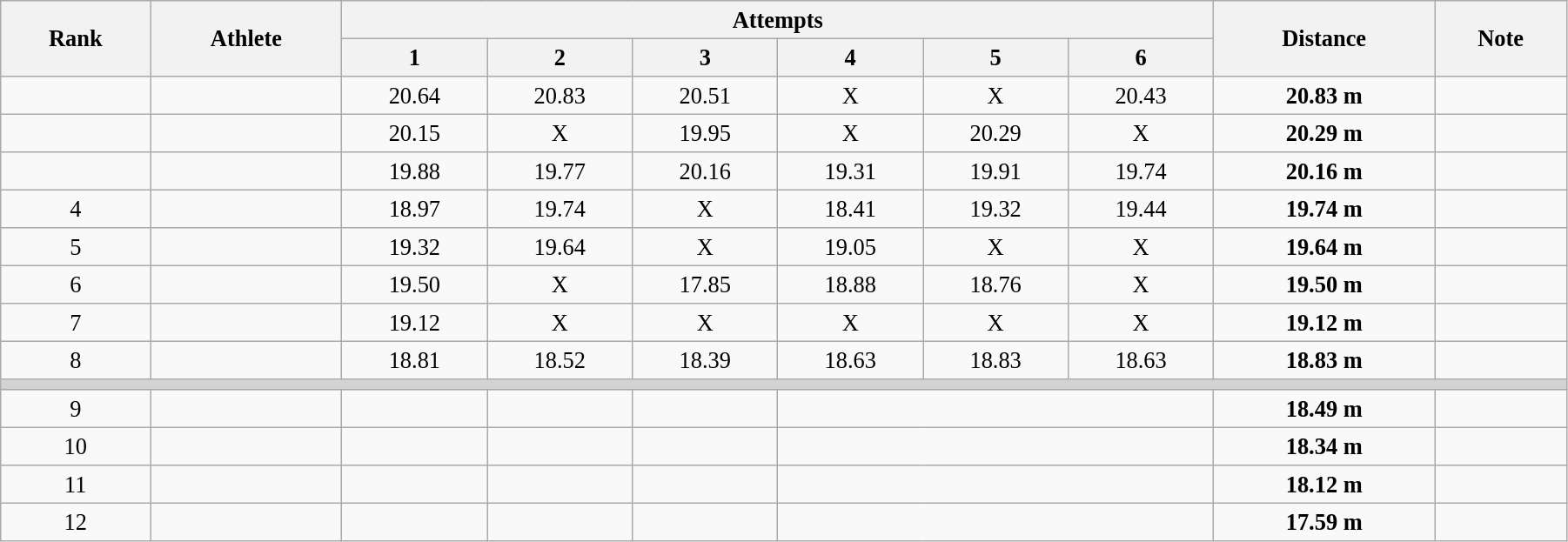<table class="wikitable" style=" text-align:center; font-size:110%;" width="95%">
<tr>
<th rowspan="2">Rank</th>
<th rowspan="2">Athlete</th>
<th colspan="6">Attempts</th>
<th rowspan="2">Distance</th>
<th rowspan="2">Note</th>
</tr>
<tr>
<th>1</th>
<th>2</th>
<th>3</th>
<th>4</th>
<th>5</th>
<th>6</th>
</tr>
<tr>
<td></td>
<td align=left></td>
<td>20.64</td>
<td>20.83</td>
<td>20.51</td>
<td>X</td>
<td>X</td>
<td>20.43</td>
<td><strong>20.83 m </strong></td>
<td></td>
</tr>
<tr>
<td></td>
<td align=left></td>
<td>20.15</td>
<td>X</td>
<td>19.95</td>
<td>X</td>
<td>20.29</td>
<td>X</td>
<td><strong>20.29 m </strong></td>
<td></td>
</tr>
<tr>
<td></td>
<td align=left></td>
<td>19.88</td>
<td>19.77</td>
<td>20.16</td>
<td>19.31</td>
<td>19.91</td>
<td>19.74</td>
<td><strong>20.16 m </strong></td>
<td></td>
</tr>
<tr>
<td>4</td>
<td align=left></td>
<td>18.97</td>
<td>19.74</td>
<td>X</td>
<td>18.41</td>
<td>19.32</td>
<td>19.44</td>
<td><strong>19.74 m </strong></td>
<td></td>
</tr>
<tr>
<td>5</td>
<td align=left></td>
<td>19.32</td>
<td>19.64</td>
<td>X</td>
<td>19.05</td>
<td>X</td>
<td>X</td>
<td><strong>19.64 m </strong></td>
<td></td>
</tr>
<tr>
<td>6</td>
<td align=left></td>
<td>19.50</td>
<td>X</td>
<td>17.85</td>
<td>18.88</td>
<td>18.76</td>
<td>X</td>
<td><strong>19.50 m </strong></td>
<td></td>
</tr>
<tr>
<td>7</td>
<td align=left></td>
<td>19.12</td>
<td>X</td>
<td>X</td>
<td>X</td>
<td>X</td>
<td>X</td>
<td><strong>19.12 m </strong></td>
<td></td>
</tr>
<tr>
<td>8</td>
<td align=left></td>
<td>18.81</td>
<td>18.52</td>
<td>18.39</td>
<td>18.63</td>
<td>18.83</td>
<td>18.63</td>
<td><strong>18.83 m </strong></td>
<td></td>
</tr>
<tr>
<td colspan=10 bgcolor=lightgray></td>
</tr>
<tr>
<td>9</td>
<td align=left></td>
<td></td>
<td></td>
<td></td>
<td colspan=3></td>
<td><strong>18.49 m </strong></td>
<td></td>
</tr>
<tr>
<td>10</td>
<td align=left></td>
<td></td>
<td></td>
<td></td>
<td colspan=3></td>
<td><strong>18.34 m </strong></td>
<td></td>
</tr>
<tr>
<td>11</td>
<td align=left></td>
<td></td>
<td></td>
<td></td>
<td colspan=3></td>
<td><strong>18.12 m </strong></td>
<td></td>
</tr>
<tr>
<td>12</td>
<td align=left></td>
<td></td>
<td></td>
<td></td>
<td colspan=3></td>
<td><strong>17.59 m </strong></td>
<td></td>
</tr>
</table>
